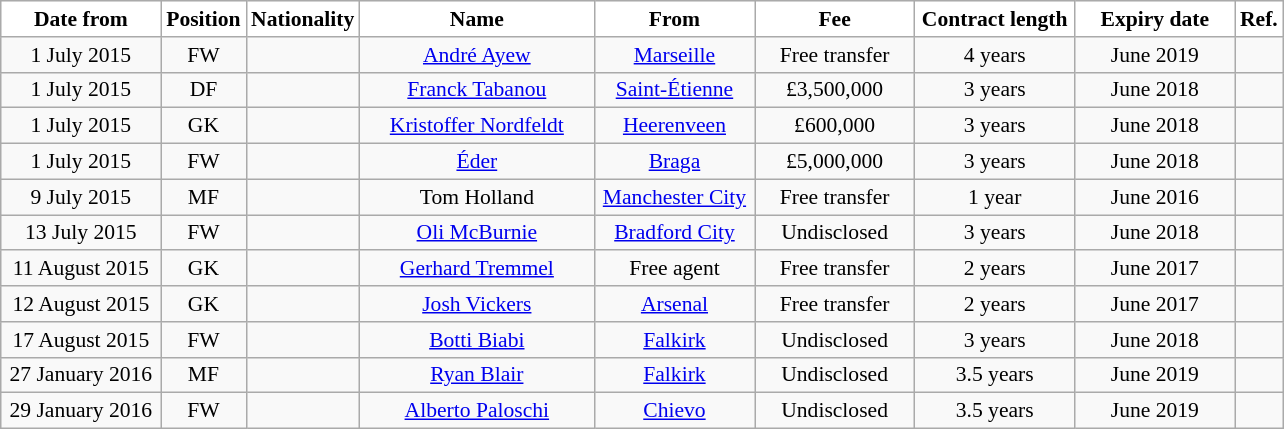<table class="wikitable"  style="text-align:center; font-size:90%; ">
<tr>
<th style="background:white; color:black; width:100px;">Date from</th>
<th style="background:white; color:black; width:50px;">Position</th>
<th style="background:white; color:black; width:50px;">Nationality</th>
<th style="background:white; color:black; width:150px;">Name</th>
<th style="background:white; color:black; width:100px;">From</th>
<th style="background:white; color:black; width:100px;">Fee</th>
<th style="background:white; color:black; width:100px;">Contract length</th>
<th style="background:white; color:black; width:100px;">Expiry date</th>
<th style="background:white; color:black;">Ref.</th>
</tr>
<tr>
<td>1 July 2015</td>
<td>FW</td>
<td></td>
<td><a href='#'>André Ayew</a></td>
<td><a href='#'>Marseille</a></td>
<td>Free transfer</td>
<td>4 years</td>
<td>June 2019</td>
<td></td>
</tr>
<tr>
<td>1 July 2015</td>
<td>DF</td>
<td></td>
<td><a href='#'>Franck Tabanou</a></td>
<td><a href='#'>Saint-Étienne</a></td>
<td>£3,500,000</td>
<td>3 years</td>
<td>June 2018</td>
<td></td>
</tr>
<tr>
<td>1 July 2015</td>
<td>GK</td>
<td></td>
<td><a href='#'>Kristoffer Nordfeldt</a></td>
<td><a href='#'>Heerenveen</a></td>
<td>£600,000</td>
<td>3 years</td>
<td>June 2018</td>
<td></td>
</tr>
<tr>
<td>1 July 2015</td>
<td>FW</td>
<td></td>
<td><a href='#'>Éder</a></td>
<td><a href='#'>Braga</a></td>
<td>£5,000,000</td>
<td>3 years</td>
<td>June 2018</td>
<td></td>
</tr>
<tr>
<td>9 July 2015</td>
<td>MF</td>
<td></td>
<td>Tom Holland</td>
<td><a href='#'>Manchester City</a></td>
<td>Free transfer</td>
<td>1 year</td>
<td>June 2016</td>
<td></td>
</tr>
<tr>
<td>13 July 2015</td>
<td>FW</td>
<td></td>
<td><a href='#'>Oli McBurnie</a></td>
<td><a href='#'>Bradford City</a></td>
<td>Undisclosed</td>
<td>3 years</td>
<td>June 2018</td>
<td></td>
</tr>
<tr>
<td>11 August 2015</td>
<td>GK</td>
<td></td>
<td><a href='#'>Gerhard Tremmel</a></td>
<td>Free agent</td>
<td>Free transfer</td>
<td>2 years</td>
<td>June 2017</td>
<td></td>
</tr>
<tr>
<td>12 August 2015</td>
<td>GK</td>
<td></td>
<td><a href='#'>Josh Vickers</a></td>
<td><a href='#'>Arsenal</a></td>
<td>Free transfer</td>
<td>2 years</td>
<td>June 2017</td>
<td></td>
</tr>
<tr>
<td>17 August 2015</td>
<td>FW</td>
<td></td>
<td><a href='#'>Botti Biabi</a></td>
<td><a href='#'>Falkirk</a></td>
<td>Undisclosed</td>
<td>3 years</td>
<td>June 2018</td>
<td></td>
</tr>
<tr>
<td>27 January 2016</td>
<td>MF</td>
<td></td>
<td><a href='#'>Ryan Blair</a></td>
<td><a href='#'>Falkirk</a></td>
<td>Undisclosed</td>
<td>3.5 years</td>
<td>June 2019</td>
<td></td>
</tr>
<tr>
<td>29 January 2016</td>
<td>FW</td>
<td></td>
<td><a href='#'>Alberto Paloschi</a></td>
<td><a href='#'>Chievo</a></td>
<td>Undisclosed</td>
<td>3.5 years</td>
<td>June 2019</td>
<td></td>
</tr>
</table>
